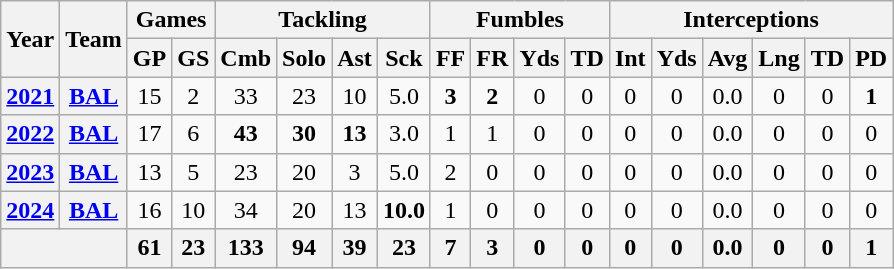<table class= "wikitable" style="text-align:center;">
<tr>
<th rowspan="2">Year</th>
<th rowspan="2">Team</th>
<th colspan="2">Games</th>
<th colspan="4">Tackling</th>
<th colspan="4">Fumbles</th>
<th colspan="6">Interceptions</th>
</tr>
<tr>
<th>GP</th>
<th>GS</th>
<th>Cmb</th>
<th>Solo</th>
<th>Ast</th>
<th>Sck</th>
<th>FF</th>
<th>FR</th>
<th>Yds</th>
<th>TD</th>
<th>Int</th>
<th>Yds</th>
<th>Avg</th>
<th>Lng</th>
<th>TD</th>
<th>PD</th>
</tr>
<tr>
<th><a href='#'>2021</a></th>
<th><a href='#'>BAL</a></th>
<td>15</td>
<td>2</td>
<td>33</td>
<td>23</td>
<td>10</td>
<td>5.0</td>
<td><strong>3</strong></td>
<td><strong>2</strong></td>
<td>0</td>
<td>0</td>
<td>0</td>
<td>0</td>
<td>0.0</td>
<td>0</td>
<td>0</td>
<td><strong>1</strong></td>
</tr>
<tr>
<th><a href='#'>2022</a></th>
<th><a href='#'>BAL</a></th>
<td>17</td>
<td>6</td>
<td><strong>43</strong></td>
<td><strong>30</strong></td>
<td><strong>13</strong></td>
<td>3.0</td>
<td>1</td>
<td>1</td>
<td>0</td>
<td>0</td>
<td>0</td>
<td>0</td>
<td>0.0</td>
<td>0</td>
<td>0</td>
<td>0</td>
</tr>
<tr>
<th><a href='#'>2023</a></th>
<th><a href='#'>BAL</a></th>
<td>13</td>
<td>5</td>
<td>23</td>
<td>20</td>
<td>3</td>
<td>5.0</td>
<td>2</td>
<td>0</td>
<td>0</td>
<td>0</td>
<td>0</td>
<td>0</td>
<td>0.0</td>
<td>0</td>
<td>0</td>
<td>0</td>
</tr>
<tr>
<th><a href='#'>2024</a></th>
<th><a href='#'>BAL</a></th>
<td>16</td>
<td>10</td>
<td>34</td>
<td>20</td>
<td>13</td>
<td><strong>10.0</strong></td>
<td>1</td>
<td>0</td>
<td>0</td>
<td>0</td>
<td>0</td>
<td>0</td>
<td>0.0</td>
<td>0</td>
<td>0</td>
<td>0</td>
</tr>
<tr>
<th colspan="2"></th>
<th>61</th>
<th>23</th>
<th>133</th>
<th>94</th>
<th>39</th>
<th>23</th>
<th>7</th>
<th>3</th>
<th>0</th>
<th>0</th>
<th>0</th>
<th>0</th>
<th>0.0</th>
<th>0</th>
<th>0</th>
<th>1</th>
</tr>
</table>
